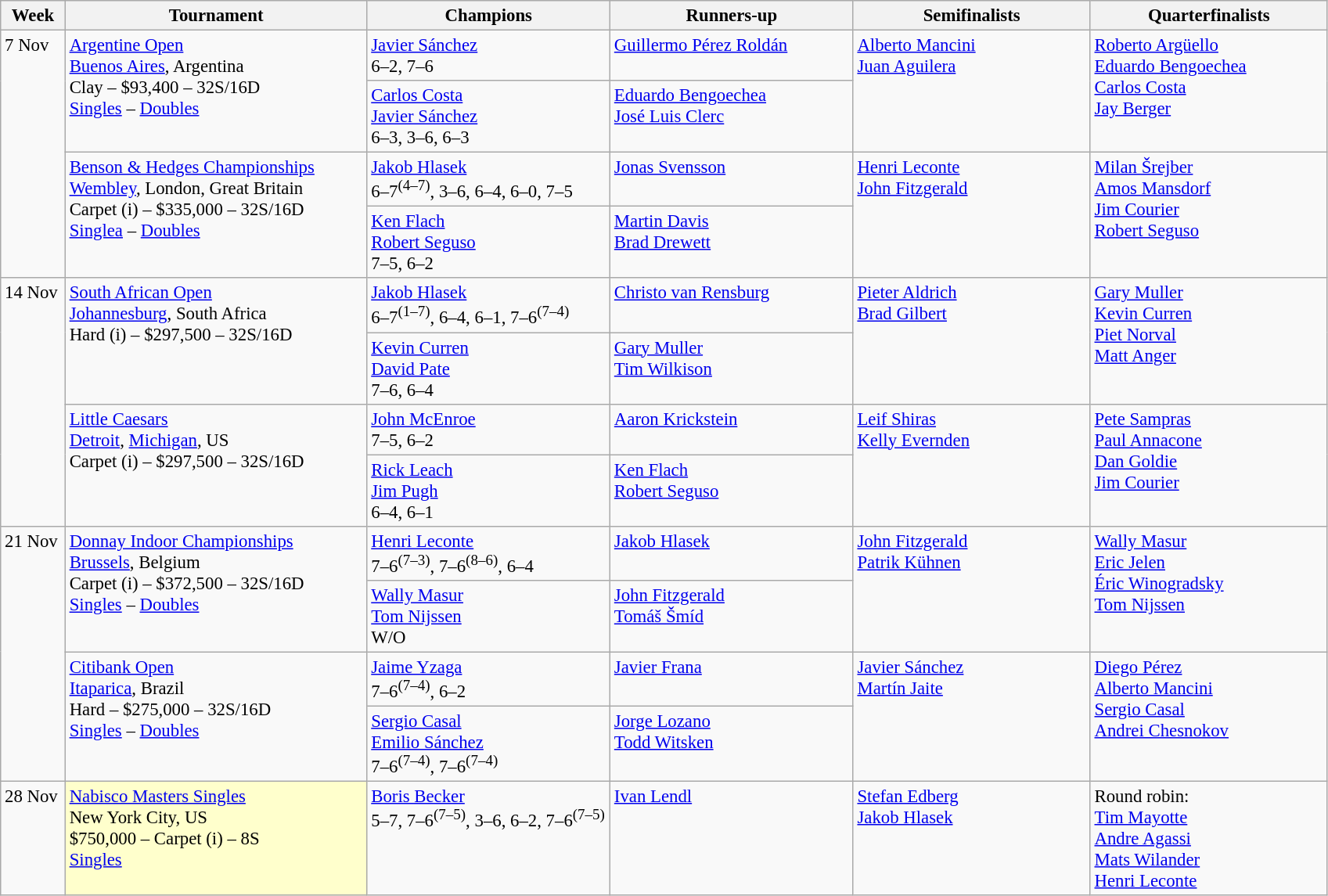<table class=wikitable style=font-size:95%>
<tr>
<th style="width:48px;">Week</th>
<th style="width:250px;">Tournament</th>
<th style="width:200px;">Champions</th>
<th style="width:200px;">Runners-up</th>
<th style="width:195px;">Semifinalists</th>
<th style="width:195px;">Quarterfinalists</th>
</tr>
<tr valign=top>
<td rowspan=4>7 Nov</td>
<td rowspan=2><a href='#'>Argentine Open</a><br> <a href='#'>Buenos Aires</a>, Argentina <br>Clay – $93,400 – 32S/16D <br> <a href='#'>Singles</a> – <a href='#'>Doubles</a></td>
<td> <a href='#'>Javier Sánchez</a><br> 6–2, 7–6</td>
<td> <a href='#'>Guillermo Pérez Roldán</a></td>
<td rowspan=2> <a href='#'>Alberto Mancini</a><br> <a href='#'>Juan Aguilera</a></td>
<td rowspan=2> <a href='#'>Roberto Argüello</a><br> <a href='#'>Eduardo Bengoechea</a><br> <a href='#'>Carlos Costa</a><br> <a href='#'>Jay Berger</a></td>
</tr>
<tr valign=top>
<td> <a href='#'>Carlos Costa</a><br> <a href='#'>Javier Sánchez</a><br> 6–3, 3–6, 6–3</td>
<td> <a href='#'>Eduardo Bengoechea</a><br> <a href='#'>José Luis Clerc</a></td>
</tr>
<tr valign=top>
<td rowspan=2><a href='#'>Benson & Hedges Championships</a><br> <a href='#'>Wembley</a>, London, Great Britain<br>Carpet (i) – $335,000 – 32S/16D <br> <a href='#'>Singlea</a> – <a href='#'>Doubles</a></td>
<td> <a href='#'>Jakob Hlasek</a><br> 6–7<sup>(4–7)</sup>, 3–6, 6–4, 6–0, 7–5</td>
<td> <a href='#'>Jonas Svensson</a></td>
<td rowspan=2> <a href='#'>Henri Leconte</a><br> <a href='#'>John Fitzgerald</a></td>
<td rowspan=2> <a href='#'>Milan Šrejber</a><br> <a href='#'>Amos Mansdorf</a><br> <a href='#'>Jim Courier</a><br> <a href='#'>Robert Seguso</a></td>
</tr>
<tr valign=top>
<td> <a href='#'>Ken Flach</a><br> <a href='#'>Robert Seguso</a><br> 7–5, 6–2</td>
<td> <a href='#'>Martin Davis</a><br> <a href='#'>Brad Drewett</a></td>
</tr>
<tr valign=top>
<td rowspan=4>14 Nov</td>
<td rowspan=2><a href='#'>South African Open</a> <br> <a href='#'>Johannesburg</a>, South Africa<br>Hard (i) – $297,500 – 32S/16D <br></td>
<td> <a href='#'>Jakob Hlasek</a><br> 6–7<sup>(1–7)</sup>, 6–4, 6–1, 7–6<sup>(7–4)</sup></td>
<td> <a href='#'>Christo van Rensburg</a></td>
<td rowspan=2> <a href='#'>Pieter Aldrich</a><br> <a href='#'>Brad Gilbert</a></td>
<td rowspan=2> <a href='#'>Gary Muller</a><br> <a href='#'>Kevin Curren</a><br> <a href='#'>Piet Norval</a><br> <a href='#'>Matt Anger</a></td>
</tr>
<tr valign=top>
<td> <a href='#'>Kevin Curren</a><br> <a href='#'>David Pate</a><br> 7–6, 6–4</td>
<td> <a href='#'>Gary Muller</a><br> <a href='#'>Tim Wilkison</a></td>
</tr>
<tr valign=top>
<td rowspan=2><a href='#'>Little Caesars</a><br><a href='#'>Detroit</a>, <a href='#'>Michigan</a>, US<br>Carpet (i) – $297,500 – 32S/16D <br></td>
<td> <a href='#'>John McEnroe</a><br> 7–5, 6–2</td>
<td> <a href='#'>Aaron Krickstein</a></td>
<td rowspan=2> <a href='#'>Leif Shiras</a><br> <a href='#'>Kelly Evernden</a></td>
<td rowspan=2> <a href='#'>Pete Sampras</a><br> <a href='#'>Paul Annacone</a><br> <a href='#'>Dan Goldie</a><br> <a href='#'>Jim Courier</a></td>
</tr>
<tr valign=top>
<td> <a href='#'>Rick Leach</a><br> <a href='#'>Jim Pugh</a><br> 6–4, 6–1</td>
<td> <a href='#'>Ken Flach</a><br> <a href='#'>Robert Seguso</a></td>
</tr>
<tr valign=top>
<td rowspan=4>21 Nov</td>
<td rowspan=2><a href='#'>Donnay Indoor Championships</a> <br> <a href='#'>Brussels</a>, Belgium<br>Carpet (i) – $372,500 – 32S/16D <br> <a href='#'>Singles</a> – <a href='#'>Doubles</a></td>
<td> <a href='#'>Henri Leconte</a><br> 7–6<sup>(7–3)</sup>, 7–6<sup>(8–6)</sup>, 6–4</td>
<td> <a href='#'>Jakob Hlasek</a></td>
<td rowspan=2> <a href='#'>John Fitzgerald</a><br> <a href='#'>Patrik Kühnen</a></td>
<td rowspan=2> <a href='#'>Wally Masur</a><br> <a href='#'>Eric Jelen</a><br> <a href='#'>Éric Winogradsky</a><br> <a href='#'>Tom Nijssen</a></td>
</tr>
<tr valign=top>
<td> <a href='#'>Wally Masur</a><br> <a href='#'>Tom Nijssen</a><br> W/O</td>
<td> <a href='#'>John Fitzgerald</a><br> <a href='#'>Tomáš Šmíd</a></td>
</tr>
<tr valign=top>
<td rowspan=2><a href='#'>Citibank Open</a> <br> <a href='#'>Itaparica</a>, Brazil<br>Hard – $275,000 – 32S/16D <br> <a href='#'>Singles</a> – <a href='#'>Doubles</a></td>
<td> <a href='#'>Jaime Yzaga</a><br> 7–6<sup>(7–4)</sup>, 6–2</td>
<td> <a href='#'>Javier Frana</a></td>
<td rowspan=2> <a href='#'>Javier Sánchez</a><br> <a href='#'>Martín Jaite</a></td>
<td rowspan=2> <a href='#'>Diego Pérez</a><br> <a href='#'>Alberto Mancini</a><br> <a href='#'>Sergio Casal</a><br> <a href='#'>Andrei Chesnokov</a></td>
</tr>
<tr valign=top>
<td> <a href='#'>Sergio Casal</a><br> <a href='#'>Emilio Sánchez</a><br> 7–6<sup>(7–4)</sup>, 7–6<sup>(7–4)</sup></td>
<td> <a href='#'>Jorge Lozano</a><br> <a href='#'>Todd Witsken</a></td>
</tr>
<tr valign=top>
<td>28 Nov</td>
<td bgcolor="#FFFFCC"><a href='#'>Nabisco Masters Singles</a><br> New York City, US<br>$750,000 – Carpet (i) – 8S<br><a href='#'>Singles</a></td>
<td> <a href='#'>Boris Becker</a><br> 5–7, 7–6<sup>(7–5)</sup>, 3–6, 6–2, 7–6<sup>(7–5)</sup></td>
<td> <a href='#'>Ivan Lendl</a></td>
<td> <a href='#'>Stefan Edberg</a><br> <a href='#'>Jakob Hlasek</a></td>
<td>Round robin:<br> <a href='#'>Tim Mayotte</a><br> <a href='#'>Andre Agassi</a><br> <a href='#'>Mats Wilander</a><br> <a href='#'>Henri Leconte</a></td>
</tr>
</table>
